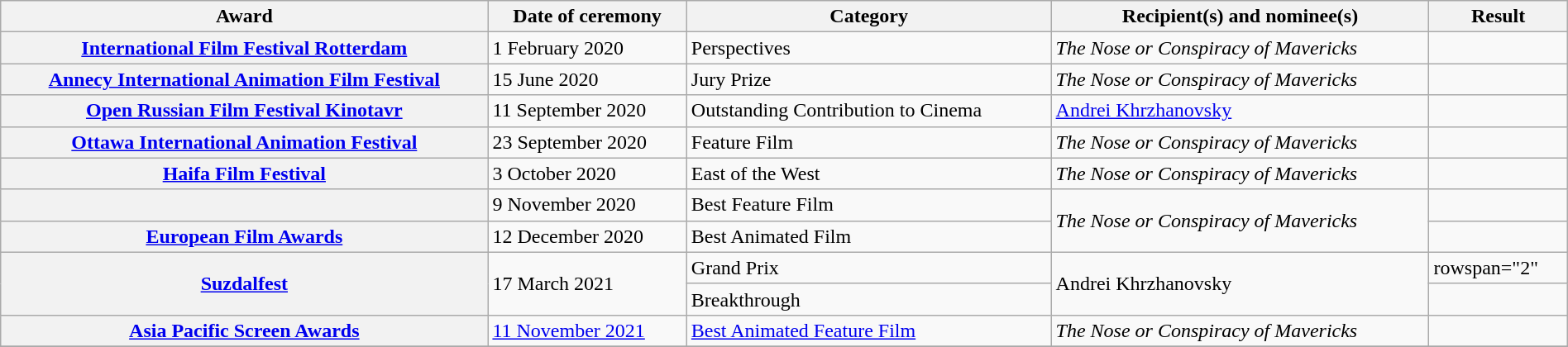<table class="wikitable sortable plainrowheaders" style="width: 100%;">
<tr>
<th scope="col">Award</th>
<th scope="col">Date of ceremony</th>
<th scope="col">Category</th>
<th scope="col">Recipient(s) and nominee(s)</th>
<th scope="col">Result</th>
</tr>
<tr>
<th scope="row"><a href='#'>International Film Festival Rotterdam</a></th>
<td>1 February 2020</td>
<td>Perspectives</td>
<td><em>The Nose or Conspiracy of Mavericks</em></td>
<td></td>
</tr>
<tr>
<th scope="row"><a href='#'>Annecy International Animation Film Festival</a></th>
<td>15 June 2020</td>
<td>Jury Prize</td>
<td><em>The Nose or Conspiracy of Mavericks</em></td>
<td></td>
</tr>
<tr>
<th scope="row"><a href='#'>Open Russian Film Festival Kinotavr</a></th>
<td>11 September 2020</td>
<td>Outstanding Contribution to Cinema</td>
<td><a href='#'>Andrei Khrzhanovsky</a></td>
<td></td>
</tr>
<tr>
<th scope="row"><a href='#'>Ottawa International Animation Festival</a></th>
<td>23 September 2020</td>
<td>Feature Film</td>
<td><em>The Nose or Conspiracy of Mavericks</em></td>
<td></td>
</tr>
<tr>
<th scope="row"><a href='#'>Haifa Film Festival</a></th>
<td>3 October 2020</td>
<td>East of the West</td>
<td><em>The Nose or Conspiracy of Mavericks</em></td>
<td></td>
</tr>
<tr>
<th scope="row"></th>
<td>9 November 2020</td>
<td>Best Feature Film</td>
<td rowspan=2><em>The Nose or Conspiracy of Mavericks</em></td>
<td></td>
</tr>
<tr>
<th scope="row"><a href='#'>European Film Awards</a></th>
<td>12 December 2020</td>
<td>Best Animated Film</td>
<td></td>
</tr>
<tr>
<th rowspan="2" scope="row"><a href='#'>Suzdalfest</a></th>
<td rowspan="2">17 March 2021</td>
<td>Grand Prix</td>
<td rowspan="2">Andrei Khrzhanovsky</td>
<td>rowspan="2"</td>
</tr>
<tr>
<td>Breakthrough</td>
</tr>
<tr>
<th scope="row"><a href='#'>Asia Pacific Screen Awards</a></th>
<td><a href='#'>11 November 2021</a></td>
<td><a href='#'>Best Animated Feature Film</a></td>
<td><em>The Nose or Conspiracy of Mavericks</em></td>
<td></td>
</tr>
<tr>
</tr>
</table>
